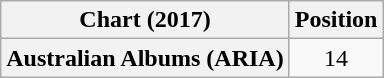<table class="wikitable plainrowheaders" style="text-align:center">
<tr>
<th scope="col">Chart (2017)</th>
<th scope="col">Position</th>
</tr>
<tr>
<th scope="row">Australian Albums (ARIA)</th>
<td>14</td>
</tr>
</table>
